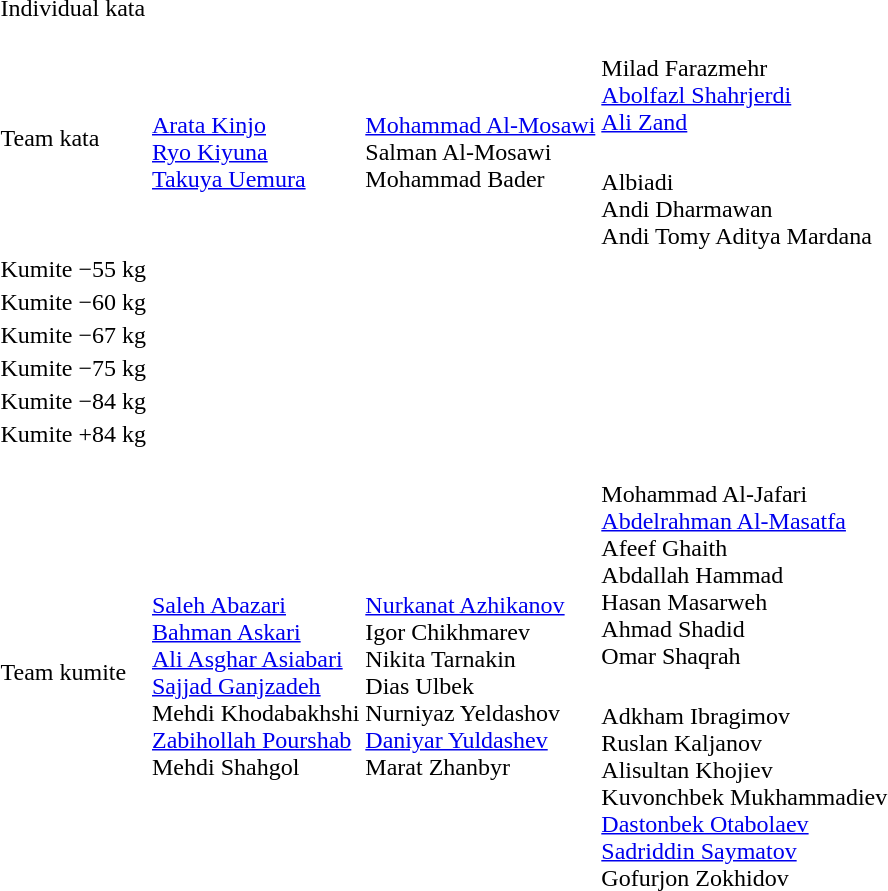<table>
<tr>
<td rowspan=2>Individual kata</td>
<td rowspan=2></td>
<td rowspan=2></td>
<td></td>
</tr>
<tr>
<td></td>
</tr>
<tr>
<td rowspan=2>Team kata</td>
<td rowspan=2><br><a href='#'>Arata Kinjo</a><br><a href='#'>Ryo Kiyuna</a><br><a href='#'>Takuya Uemura</a></td>
<td rowspan=2><br><a href='#'>Mohammad Al-Mosawi</a><br>Salman Al-Mosawi<br>Mohammad Bader</td>
<td><br>Milad Farazmehr<br><a href='#'>Abolfazl Shahrjerdi</a><br><a href='#'>Ali Zand</a></td>
</tr>
<tr>
<td><br>Albiadi<br>Andi Dharmawan<br>Andi Tomy Aditya Mardana</td>
</tr>
<tr>
<td rowspan=2>Kumite −55 kg</td>
<td rowspan=2></td>
<td rowspan=2></td>
<td></td>
</tr>
<tr>
<td></td>
</tr>
<tr>
<td rowspan=2>Kumite −60 kg</td>
<td rowspan=2></td>
<td rowspan=2></td>
<td></td>
</tr>
<tr>
<td></td>
</tr>
<tr>
<td rowspan=2>Kumite −67 kg</td>
<td rowspan=2></td>
<td rowspan=2></td>
<td></td>
</tr>
<tr>
<td></td>
</tr>
<tr>
<td rowspan=2>Kumite −75 kg</td>
<td rowspan=2></td>
<td rowspan=2></td>
<td></td>
</tr>
<tr>
<td></td>
</tr>
<tr>
<td rowspan=2>Kumite −84 kg</td>
<td rowspan=2></td>
<td rowspan=2></td>
<td></td>
</tr>
<tr>
<td></td>
</tr>
<tr>
<td rowspan=2>Kumite +84 kg</td>
<td rowspan=2></td>
<td rowspan=2></td>
<td></td>
</tr>
<tr>
<td></td>
</tr>
<tr>
<td rowspan=2>Team kumite</td>
<td rowspan=2><br><a href='#'>Saleh Abazari</a><br><a href='#'>Bahman Askari</a><br><a href='#'>Ali Asghar Asiabari</a><br><a href='#'>Sajjad Ganjzadeh</a><br>Mehdi Khodabakhshi<br><a href='#'>Zabihollah Pourshab</a><br>Mehdi Shahgol</td>
<td rowspan=2><br><a href='#'>Nurkanat Azhikanov</a><br>Igor Chikhmarev<br>Nikita Tarnakin<br>Dias Ulbek<br>Nurniyaz Yeldashov<br><a href='#'>Daniyar Yuldashev</a><br>Marat Zhanbyr</td>
<td><br>Mohammad Al-Jafari<br><a href='#'>Abdelrahman Al-Masatfa</a><br>Afeef Ghaith<br>Abdallah Hammad<br>Hasan Masarweh<br>Ahmad Shadid<br>Omar Shaqrah</td>
</tr>
<tr>
<td><br>Adkham Ibragimov<br>Ruslan Kaljanov<br>Alisultan Khojiev<br>Kuvonchbek Mukhammadiev<br><a href='#'>Dastonbek Otabolaev</a><br><a href='#'>Sadriddin Saymatov</a><br>Gofurjon Zokhidov</td>
</tr>
</table>
